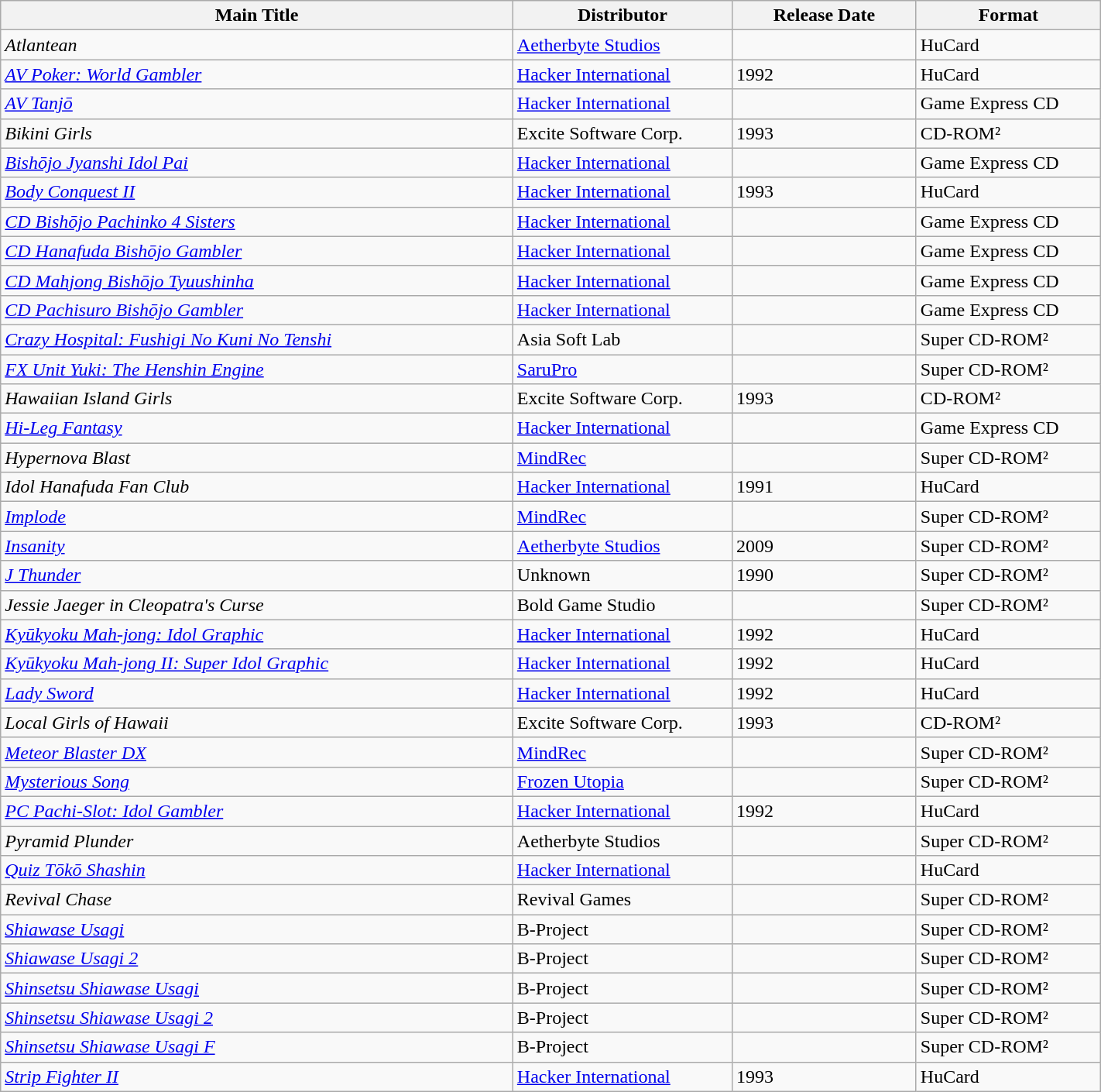<table class="wikitable sortable" style="width: 75%;">
<tr>
<th width="15%" align="left">Main Title</th>
<th width="5%" align="left">Distributor</th>
<th width="5%" align="left">Release Date</th>
<th width="5%" align="left">Format</th>
</tr>
<tr>
<td><em>Atlantean</em></td>
<td><a href='#'>Aetherbyte Studios</a></td>
<td></td>
<td>HuCard</td>
</tr>
<tr>
<td><em><a href='#'>AV Poker: World Gambler</a></em></td>
<td><a href='#'>Hacker International</a></td>
<td>1992</td>
<td>HuCard</td>
</tr>
<tr>
<td><em><a href='#'>AV Tanjō</a></em></td>
<td><a href='#'>Hacker International</a></td>
<td></td>
<td>Game Express CD</td>
</tr>
<tr>
<td><em>Bikini Girls</em></td>
<td>Excite Software Corp.</td>
<td>1993</td>
<td>CD-ROM²</td>
</tr>
<tr>
<td><em><a href='#'>Bishōjo Jyanshi Idol Pai</a></em></td>
<td><a href='#'>Hacker International</a></td>
<td></td>
<td>Game Express CD</td>
</tr>
<tr>
<td><em><a href='#'>Body Conquest II</a></em></td>
<td><a href='#'>Hacker International</a></td>
<td>1993</td>
<td>HuCard</td>
</tr>
<tr>
<td><em><a href='#'>CD Bishōjo Pachinko 4 Sisters</a></em></td>
<td><a href='#'>Hacker International</a></td>
<td></td>
<td>Game Express CD</td>
</tr>
<tr>
<td><em><a href='#'>CD Hanafuda Bishōjo Gambler</a></em></td>
<td><a href='#'>Hacker International</a></td>
<td></td>
<td>Game Express CD</td>
</tr>
<tr>
<td><em><a href='#'>CD Mahjong Bishōjo Tyuushinha</a></em></td>
<td><a href='#'>Hacker International</a></td>
<td></td>
<td>Game Express CD</td>
</tr>
<tr>
<td><em><a href='#'>CD Pachisuro Bishōjo Gambler</a></em></td>
<td><a href='#'>Hacker International</a></td>
<td></td>
<td>Game Express CD</td>
</tr>
<tr>
<td><em><a href='#'>Crazy Hospital: Fushigi No Kuni No Tenshi</a></em></td>
<td>Asia Soft Lab</td>
<td></td>
<td>Super CD-ROM²</td>
</tr>
<tr>
<td><em><a href='#'>FX Unit Yuki: The Henshin Engine</a></em></td>
<td><a href='#'>SaruPro</a></td>
<td></td>
<td>Super CD-ROM²</td>
</tr>
<tr>
<td><em>Hawaiian Island Girls</em></td>
<td>Excite Software Corp.</td>
<td>1993</td>
<td>CD-ROM²</td>
</tr>
<tr>
<td><em><a href='#'>Hi-Leg Fantasy</a></em></td>
<td><a href='#'>Hacker International</a></td>
<td></td>
<td>Game Express CD</td>
</tr>
<tr>
<td><em>Hypernova Blast</em></td>
<td><a href='#'>MindRec</a></td>
<td></td>
<td>Super CD-ROM²</td>
</tr>
<tr>
<td><em>Idol Hanafuda Fan Club</em></td>
<td><a href='#'>Hacker International</a></td>
<td>1991</td>
<td>HuCard</td>
</tr>
<tr>
<td><em><a href='#'>Implode</a></em></td>
<td><a href='#'>MindRec</a></td>
<td></td>
<td>Super CD-ROM²</td>
</tr>
<tr>
<td><em><a href='#'>Insanity</a></em></td>
<td><a href='#'>Aetherbyte Studios</a></td>
<td>2009</td>
<td>Super CD-ROM²</td>
</tr>
<tr>
<td><em><a href='#'>J Thunder</a></em></td>
<td>Unknown</td>
<td>1990</td>
<td>Super CD-ROM²</td>
</tr>
<tr>
<td><em>Jessie Jaeger in Cleopatra's Curse</em></td>
<td>Bold Game Studio</td>
<td></td>
<td>Super CD-ROM²</td>
</tr>
<tr>
<td><em><a href='#'>Kyūkyoku Mah-jong: Idol Graphic</a></em></td>
<td><a href='#'>Hacker International</a></td>
<td>1992</td>
<td>HuCard</td>
</tr>
<tr>
<td><em><a href='#'>Kyūkyoku Mah-jong II: Super Idol Graphic</a></em></td>
<td><a href='#'>Hacker International</a></td>
<td>1992</td>
<td>HuCard</td>
</tr>
<tr>
<td><em><a href='#'>Lady Sword</a></em></td>
<td><a href='#'>Hacker International</a></td>
<td>1992</td>
<td>HuCard</td>
</tr>
<tr>
<td><em>Local Girls of Hawaii</em></td>
<td>Excite Software Corp.</td>
<td>1993</td>
<td>CD-ROM²</td>
</tr>
<tr>
<td><em><a href='#'>Meteor Blaster DX</a></em></td>
<td><a href='#'>MindRec</a></td>
<td></td>
<td>Super CD-ROM²</td>
</tr>
<tr>
<td><em><a href='#'>Mysterious Song</a></em></td>
<td><a href='#'>Frozen Utopia</a></td>
<td></td>
<td>Super CD-ROM²</td>
</tr>
<tr>
<td><em><a href='#'>PC Pachi-Slot: Idol Gambler</a></em></td>
<td><a href='#'>Hacker International</a></td>
<td>1992</td>
<td>HuCard</td>
</tr>
<tr>
<td><em>Pyramid Plunder</em></td>
<td>Aetherbyte Studios</td>
<td></td>
<td>Super CD-ROM²</td>
</tr>
<tr>
<td><em><a href='#'>Quiz Tōkō Shashin</a></em></td>
<td><a href='#'>Hacker International</a></td>
<td></td>
<td>HuCard</td>
</tr>
<tr>
<td><em>Revival Chase</em></td>
<td>Revival Games</td>
<td></td>
<td>Super CD-ROM²</td>
</tr>
<tr>
<td><em><a href='#'>Shiawase Usagi</a></em></td>
<td>B-Project</td>
<td></td>
<td>Super CD-ROM²</td>
</tr>
<tr>
<td><em><a href='#'>Shiawase Usagi 2</a></em></td>
<td>B-Project</td>
<td></td>
<td>Super CD-ROM²</td>
</tr>
<tr>
<td><em><a href='#'>Shinsetsu Shiawase Usagi</a></em></td>
<td>B-Project</td>
<td></td>
<td>Super CD-ROM²</td>
</tr>
<tr>
<td><em><a href='#'>Shinsetsu Shiawase Usagi 2</a></em></td>
<td>B-Project</td>
<td></td>
<td>Super CD-ROM²</td>
</tr>
<tr>
<td><em><a href='#'>Shinsetsu Shiawase Usagi F</a></em></td>
<td>B-Project</td>
<td></td>
<td>Super CD-ROM²</td>
</tr>
<tr>
<td><em><a href='#'>Strip Fighter II</a></em></td>
<td><a href='#'>Hacker International</a></td>
<td>1993</td>
<td>HuCard</td>
</tr>
</table>
